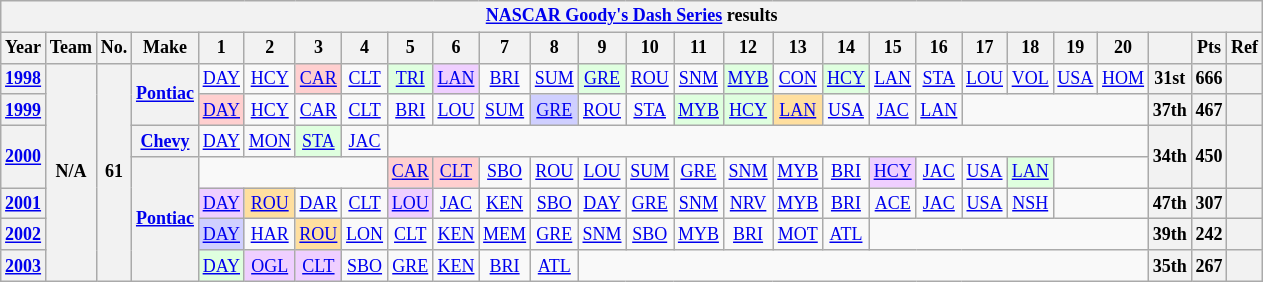<table class="wikitable" style="text-align:center; font-size:75%">
<tr>
<th colspan=32><a href='#'>NASCAR Goody's Dash Series</a> results</th>
</tr>
<tr>
<th>Year</th>
<th>Team</th>
<th>No.</th>
<th>Make</th>
<th>1</th>
<th>2</th>
<th>3</th>
<th>4</th>
<th>5</th>
<th>6</th>
<th>7</th>
<th>8</th>
<th>9</th>
<th>10</th>
<th>11</th>
<th>12</th>
<th>13</th>
<th>14</th>
<th>15</th>
<th>16</th>
<th>17</th>
<th>18</th>
<th>19</th>
<th>20</th>
<th></th>
<th>Pts</th>
<th>Ref</th>
</tr>
<tr>
<th><a href='#'>1998</a></th>
<th rowspan=7>N/A</th>
<th rowspan=7>61</th>
<th rowspan=2><a href='#'>Pontiac</a></th>
<td><a href='#'>DAY</a></td>
<td><a href='#'>HCY</a></td>
<td style="background:#FFCFCF;"><a href='#'>CAR</a><br></td>
<td><a href='#'>CLT</a></td>
<td style="background:#DFFFDF;"><a href='#'>TRI</a><br></td>
<td style="background:#EFCFFF;"><a href='#'>LAN</a><br></td>
<td><a href='#'>BRI</a></td>
<td><a href='#'>SUM</a></td>
<td style="background:#DFFFDF;"><a href='#'>GRE</a><br></td>
<td><a href='#'>ROU</a></td>
<td><a href='#'>SNM</a></td>
<td style="background:#DFFFDF;"><a href='#'>MYB</a><br></td>
<td><a href='#'>CON</a></td>
<td style="background:#DFFFDF;"><a href='#'>HCY</a><br></td>
<td><a href='#'>LAN</a></td>
<td><a href='#'>STA</a></td>
<td><a href='#'>LOU</a></td>
<td><a href='#'>VOL</a></td>
<td><a href='#'>USA</a></td>
<td><a href='#'>HOM</a></td>
<th>31st</th>
<th>666</th>
<th></th>
</tr>
<tr>
<th><a href='#'>1999</a></th>
<td style="background:#FFCFCF;"><a href='#'>DAY</a><br></td>
<td><a href='#'>HCY</a></td>
<td><a href='#'>CAR</a></td>
<td><a href='#'>CLT</a></td>
<td><a href='#'>BRI</a></td>
<td><a href='#'>LOU</a></td>
<td><a href='#'>SUM</a></td>
<td style="background:#CFCFFF;"><a href='#'>GRE</a><br></td>
<td><a href='#'>ROU</a></td>
<td><a href='#'>STA</a></td>
<td style="background:#DFFFDF;"><a href='#'>MYB</a><br></td>
<td style="background:#DFFFDF;"><a href='#'>HCY</a><br></td>
<td style="background:#FFDF9F;"><a href='#'>LAN</a><br></td>
<td><a href='#'>USA</a></td>
<td><a href='#'>JAC</a></td>
<td><a href='#'>LAN</a></td>
<td colspan=4></td>
<th>37th</th>
<th>467</th>
<th></th>
</tr>
<tr>
<th rowspan=2><a href='#'>2000</a></th>
<th><a href='#'>Chevy</a></th>
<td><a href='#'>DAY</a></td>
<td><a href='#'>MON</a></td>
<td style="background:#DFFFDF;"><a href='#'>STA</a><br></td>
<td><a href='#'>JAC</a></td>
<td colspan=16></td>
<th rowspan=2>34th</th>
<th rowspan=2>450</th>
<th rowspan=2></th>
</tr>
<tr>
<th rowspan=4><a href='#'>Pontiac</a></th>
<td colspan=4></td>
<td style="background:#FFCFCF;"><a href='#'>CAR</a><br></td>
<td style="background:#FFCFCF;"><a href='#'>CLT</a><br></td>
<td><a href='#'>SBO</a></td>
<td><a href='#'>ROU</a></td>
<td><a href='#'>LOU</a></td>
<td><a href='#'>SUM</a></td>
<td><a href='#'>GRE</a></td>
<td><a href='#'>SNM</a></td>
<td><a href='#'>MYB</a></td>
<td><a href='#'>BRI</a></td>
<td style="background:#EFCFFF;"><a href='#'>HCY</a><br></td>
<td><a href='#'>JAC</a></td>
<td><a href='#'>USA</a></td>
<td style="background:#DFFFDF;"><a href='#'>LAN</a><br></td>
<td colspan=2></td>
</tr>
<tr>
<th><a href='#'>2001</a></th>
<td style="background:#EFCFFF;"><a href='#'>DAY</a><br></td>
<td style="background:#FFDF9F;"><a href='#'>ROU</a><br></td>
<td><a href='#'>DAR</a></td>
<td><a href='#'>CLT</a></td>
<td style="background:#EFCFFF;"><a href='#'>LOU</a><br></td>
<td><a href='#'>JAC</a></td>
<td><a href='#'>KEN</a></td>
<td><a href='#'>SBO</a></td>
<td><a href='#'>DAY</a></td>
<td><a href='#'>GRE</a></td>
<td><a href='#'>SNM</a></td>
<td><a href='#'>NRV</a></td>
<td><a href='#'>MYB</a></td>
<td><a href='#'>BRI</a></td>
<td><a href='#'>ACE</a></td>
<td><a href='#'>JAC</a></td>
<td><a href='#'>USA</a></td>
<td><a href='#'>NSH</a></td>
<td colspan=2></td>
<th>47th</th>
<th>307</th>
<th></th>
</tr>
<tr>
<th><a href='#'>2002</a></th>
<td style="background:#CFCFFF;"><a href='#'>DAY</a><br></td>
<td><a href='#'>HAR</a></td>
<td style="background:#FFDF9F;"><a href='#'>ROU</a><br></td>
<td><a href='#'>LON</a></td>
<td><a href='#'>CLT</a></td>
<td><a href='#'>KEN</a></td>
<td><a href='#'>MEM</a></td>
<td><a href='#'>GRE</a></td>
<td><a href='#'>SNM</a></td>
<td><a href='#'>SBO</a></td>
<td><a href='#'>MYB</a></td>
<td><a href='#'>BRI</a></td>
<td><a href='#'>MOT</a></td>
<td><a href='#'>ATL</a></td>
<td colspan=6></td>
<th>39th</th>
<th>242</th>
<th></th>
</tr>
<tr>
<th><a href='#'>2003</a></th>
<td style="background:#DFFFDF;"><a href='#'>DAY</a><br></td>
<td style="background:#EFCFFF;"><a href='#'>OGL</a><br></td>
<td style="background:#EFCFFF;"><a href='#'>CLT</a><br></td>
<td><a href='#'>SBO</a></td>
<td><a href='#'>GRE</a></td>
<td><a href='#'>KEN</a></td>
<td><a href='#'>BRI</a></td>
<td><a href='#'>ATL</a></td>
<td colspan=12></td>
<th>35th</th>
<th>267</th>
<th></th>
</tr>
</table>
